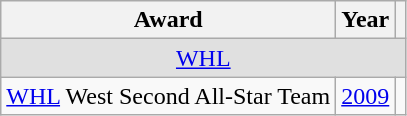<table class="wikitable">
<tr>
<th>Award</th>
<th>Year</th>
<th></th>
</tr>
<tr ALIGN="center" bgcolor="#e0e0e0">
<td colspan="3"><a href='#'>WHL</a></td>
</tr>
<tr>
<td><a href='#'>WHL</a> West Second All-Star Team</td>
<td><a href='#'>2009</a></td>
<td></td>
</tr>
</table>
